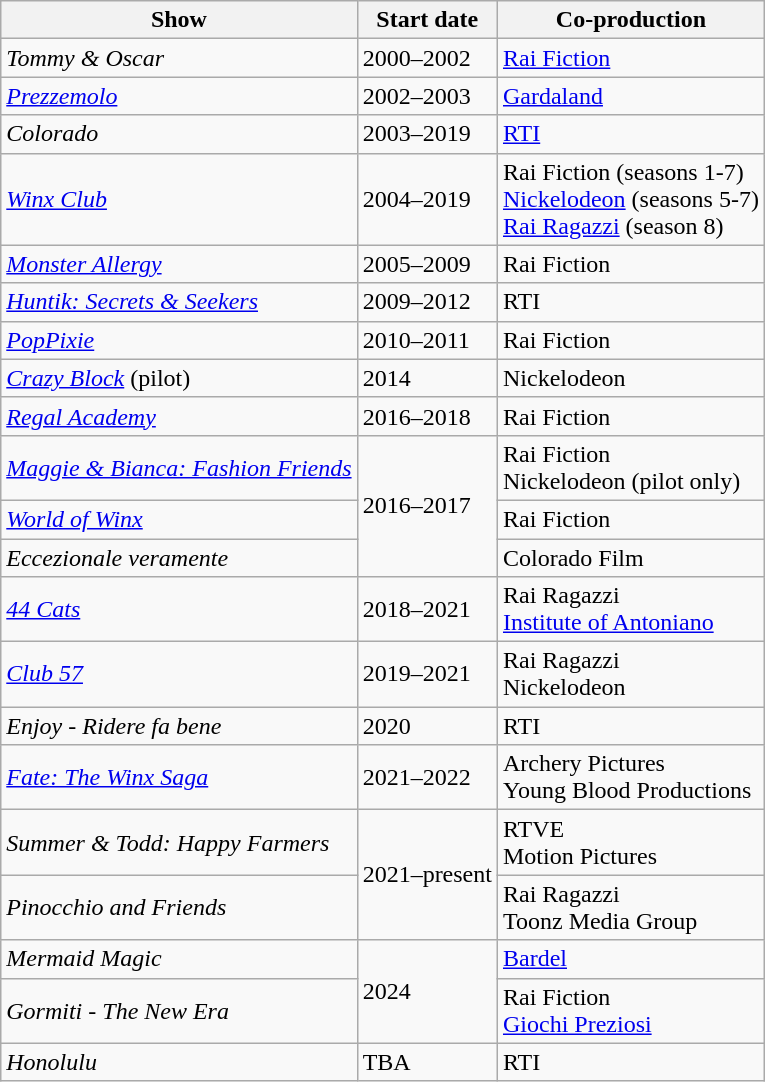<table class="wikitable">
<tr>
<th>Show</th>
<th>Start date</th>
<th>Co-production</th>
</tr>
<tr>
<td><em>Tommy & Oscar</em></td>
<td>2000–2002</td>
<td><a href='#'>Rai Fiction</a></td>
</tr>
<tr>
<td><em><a href='#'>Prezzemolo</a></em></td>
<td>2002–2003</td>
<td><a href='#'>Gardaland</a></td>
</tr>
<tr>
<td><em>Colorado</em></td>
<td>2003–2019</td>
<td><a href='#'>RTI</a></td>
</tr>
<tr>
<td><em><a href='#'>Winx Club</a></em></td>
<td>2004–2019</td>
<td>Rai Fiction (seasons 1-7)<br><a href='#'>Nickelodeon</a> (seasons 5-7)<br><a href='#'>Rai Ragazzi</a> (season 8)</td>
</tr>
<tr>
<td><em><a href='#'>Monster Allergy</a></em></td>
<td>2005–2009</td>
<td>Rai Fiction</td>
</tr>
<tr>
<td><em><a href='#'>Huntik: Secrets & Seekers</a></em></td>
<td>2009–2012</td>
<td>RTI</td>
</tr>
<tr>
<td><em><a href='#'>PopPixie</a></em></td>
<td>2010–2011</td>
<td>Rai Fiction</td>
</tr>
<tr>
<td><em><a href='#'>Crazy Block</a></em> (pilot)</td>
<td>2014</td>
<td>Nickelodeon</td>
</tr>
<tr>
<td><em><a href='#'>Regal Academy</a></em></td>
<td>2016–2018</td>
<td>Rai Fiction</td>
</tr>
<tr>
<td><em><a href='#'>Maggie & Bianca: Fashion Friends</a></em></td>
<td rowspan="3">2016–2017</td>
<td>Rai Fiction<br>Nickelodeon (pilot only)</td>
</tr>
<tr>
<td><em><a href='#'>World of Winx</a></em></td>
<td>Rai Fiction</td>
</tr>
<tr>
<td><em>Eccezionale veramente</em></td>
<td>Colorado Film</td>
</tr>
<tr>
<td><em><a href='#'>44 Cats</a></em></td>
<td>2018–2021</td>
<td>Rai Ragazzi<br><a href='#'>Institute of Antoniano</a></td>
</tr>
<tr>
<td><em><a href='#'>Club 57</a></em></td>
<td>2019–2021</td>
<td>Rai Ragazzi<br>Nickelodeon</td>
</tr>
<tr>
<td><em>Enjoy - Ridere fa bene</em></td>
<td>2020</td>
<td>RTI</td>
</tr>
<tr>
<td><em><a href='#'>Fate: The Winx Saga</a></em></td>
<td>2021–2022</td>
<td>Archery Pictures<br>Young Blood Productions</td>
</tr>
<tr>
<td><em>Summer & Todd: Happy Farmers</em></td>
<td rowspan="2">2021–present</td>
<td>RTVE<br>Motion Pictures</td>
</tr>
<tr>
<td><em>Pinocchio and Friends</em></td>
<td>Rai Ragazzi<br>Toonz Media Group</td>
</tr>
<tr>
<td><em>Mermaid Magic</em></td>
<td rowspan="2">2024</td>
<td><a href='#'>Bardel</a></td>
</tr>
<tr>
<td><em>Gormiti - The New Era</em></td>
<td>Rai Fiction<br><a href='#'>Giochi Preziosi</a></td>
</tr>
<tr>
<td><em>Honolulu</em></td>
<td>TBA</td>
<td>RTI</td>
</tr>
</table>
